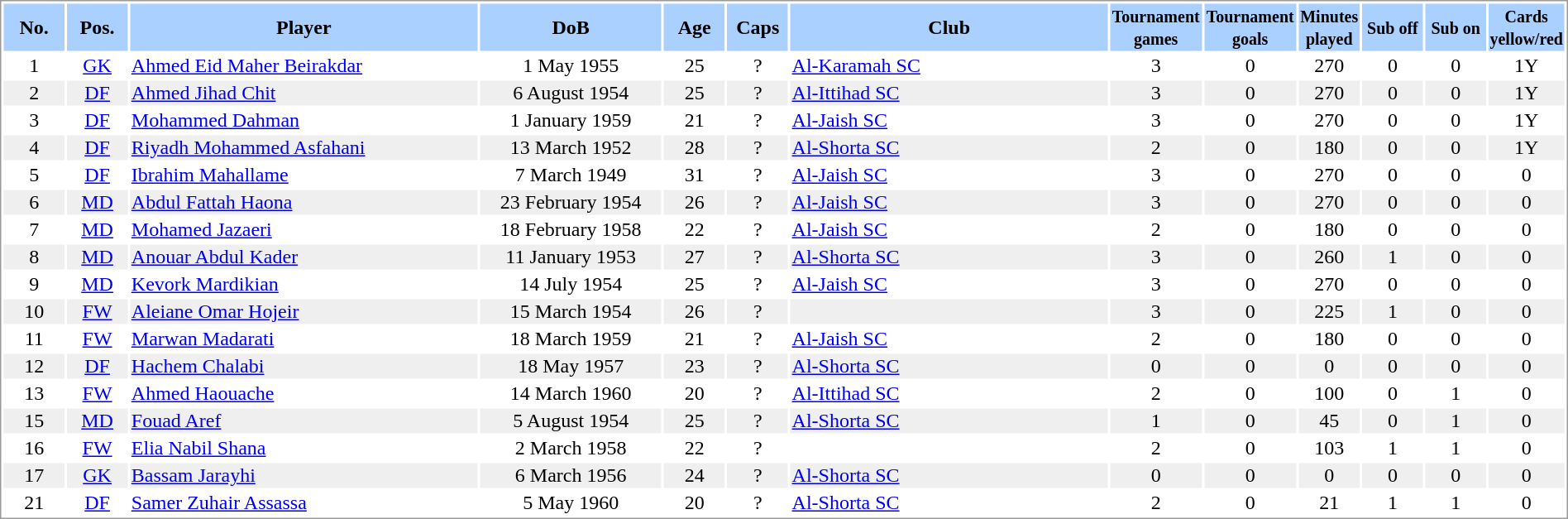<table border="0" width="100%" style="border: 1px solid #999; background-color:#FFFFFF; text-align:center">
<tr align="center" bgcolor="#AAD0FF">
<th width=4%>No.</th>
<th width=4%>Pos.</th>
<th width=23%>Player</th>
<th width=12%>DoB</th>
<th width=4%>Age</th>
<th width=4%>Caps</th>
<th width=21%>Club</th>
<th width=6%><small>Tournament<br>games</small></th>
<th width=6%><small>Tournament<br>goals</small></th>
<th width=4%><small>Minutes<br>played</small></th>
<th width=4%><small>Sub off</small></th>
<th width=4%><small>Sub on</small></th>
<th width=4%><small>Cards<br>yellow/red</small></th>
</tr>
<tr>
<td>1</td>
<td><a href='#'>GK</a></td>
<td align="left"><a href='#'>Ahmed Eid Maher Beirakdar</a></td>
<td>1 May 1955</td>
<td>25</td>
<td>?</td>
<td align="left"> <a href='#'>Al-Karamah SC</a></td>
<td>3</td>
<td>0</td>
<td>270</td>
<td>0</td>
<td>0</td>
<td>1Y</td>
</tr>
<tr bgcolor="#EFEFEF">
<td>2</td>
<td><a href='#'>DF</a></td>
<td align="left"><a href='#'>Ahmed Jihad Chit</a></td>
<td>6 August 1954</td>
<td>25</td>
<td>?</td>
<td align="left"> <a href='#'>Al-Ittihad SC</a></td>
<td>3</td>
<td>0</td>
<td>270</td>
<td>0</td>
<td>0</td>
<td>1Y</td>
</tr>
<tr>
<td>3</td>
<td><a href='#'>DF</a></td>
<td align="left"><a href='#'>Mohammed Dahman</a></td>
<td>1 January 1959</td>
<td>21</td>
<td>?</td>
<td align="left"> <a href='#'>Al-Jaish SC</a></td>
<td>3</td>
<td>0</td>
<td>270</td>
<td>0</td>
<td>0</td>
<td>1Y</td>
</tr>
<tr bgcolor="#EFEFEF">
<td>4</td>
<td><a href='#'>DF</a></td>
<td align="left"><a href='#'>Riyadh Mohammed Asfahani</a></td>
<td>13 March 1952</td>
<td>28</td>
<td>?</td>
<td align="left"> <a href='#'>Al-Shorta SC</a></td>
<td>2</td>
<td>0</td>
<td>180</td>
<td>0</td>
<td>0</td>
<td>1Y</td>
</tr>
<tr>
<td>5</td>
<td><a href='#'>DF</a></td>
<td align="left"><a href='#'>Ibrahim Mahallame</a></td>
<td>7 March 1949</td>
<td>31</td>
<td>?</td>
<td align="left"> <a href='#'>Al-Jaish SC</a></td>
<td>3</td>
<td>0</td>
<td>270</td>
<td>0</td>
<td>0</td>
<td>0</td>
</tr>
<tr bgcolor="#EFEFEF">
<td>6</td>
<td><a href='#'>MD</a></td>
<td align="left"><a href='#'>Abdul Fattah Haona</a></td>
<td>23 February 1954</td>
<td>26</td>
<td>?</td>
<td align="left"> <a href='#'>Al-Jaish SC</a></td>
<td>3</td>
<td>0</td>
<td>270</td>
<td>0</td>
<td>0</td>
<td>0</td>
</tr>
<tr>
<td>7</td>
<td><a href='#'>MD</a></td>
<td align="left"><a href='#'>Mohamed Jazaeri</a></td>
<td>18 February 1958</td>
<td>22</td>
<td>?</td>
<td align="left"> <a href='#'>Al-Jaish SC</a></td>
<td>2</td>
<td>0</td>
<td>180</td>
<td>0</td>
<td>0</td>
<td>0</td>
</tr>
<tr bgcolor="#EFEFEF">
<td>8</td>
<td><a href='#'>MD</a></td>
<td align="left"><a href='#'>Anouar Abdul Kader</a></td>
<td>11 January 1953</td>
<td>27</td>
<td>?</td>
<td align="left"> <a href='#'>Al-Shorta SC</a></td>
<td>3</td>
<td>0</td>
<td>260</td>
<td>1</td>
<td>0</td>
<td>0</td>
</tr>
<tr>
<td>9</td>
<td><a href='#'>MD</a></td>
<td align="left"><a href='#'>Kevork Mardikian</a></td>
<td>14 July 1954</td>
<td>25</td>
<td>?</td>
<td align="left"> <a href='#'>Al-Jaish SC</a></td>
<td>3</td>
<td>0</td>
<td>270</td>
<td>0</td>
<td>0</td>
<td>0</td>
</tr>
<tr bgcolor="#EFEFEF">
<td>10</td>
<td><a href='#'>FW</a></td>
<td align="left"><a href='#'>Aleiane Omar Hojeir</a></td>
<td>15 March 1954</td>
<td>26</td>
<td>?</td>
<td align="left"></td>
<td>3</td>
<td>0</td>
<td>225</td>
<td>1</td>
<td>0</td>
<td>0</td>
</tr>
<tr>
<td>11</td>
<td><a href='#'>FW</a></td>
<td align="left"><a href='#'>Marwan Madarati</a></td>
<td>18 March 1959</td>
<td>21</td>
<td>?</td>
<td align="left"> <a href='#'>Al-Jaish SC</a></td>
<td>2</td>
<td>0</td>
<td>180</td>
<td>0</td>
<td>0</td>
<td>0</td>
</tr>
<tr bgcolor="#EFEFEF">
<td>12</td>
<td><a href='#'>DF</a></td>
<td align="left"><a href='#'>Hachem Chalabi</a></td>
<td>18 May 1957</td>
<td>23</td>
<td>?</td>
<td align="left"> <a href='#'>Al-Shorta SC</a></td>
<td>0</td>
<td>0</td>
<td>0</td>
<td>0</td>
<td>0</td>
<td>0</td>
</tr>
<tr>
<td>13</td>
<td><a href='#'>FW</a></td>
<td align="left"><a href='#'>Ahmed Haouache</a></td>
<td>14 March 1960</td>
<td>20</td>
<td>?</td>
<td align="left"> <a href='#'>Al-Ittihad SC</a></td>
<td>2</td>
<td>0</td>
<td>100</td>
<td>0</td>
<td>1</td>
<td>0</td>
</tr>
<tr bgcolor="#EFEFEF">
<td>15</td>
<td><a href='#'>MD</a></td>
<td align="left"><a href='#'>Fouad Aref</a></td>
<td>5 August 1954</td>
<td>25</td>
<td>?</td>
<td align="left"> <a href='#'>Al-Shorta SC</a></td>
<td>1</td>
<td>0</td>
<td>45</td>
<td>0</td>
<td>1</td>
<td>0</td>
</tr>
<tr>
<td>16</td>
<td><a href='#'>FW</a></td>
<td align="left"><a href='#'>Elia Nabil Shana</a></td>
<td>2 March 1958</td>
<td>22</td>
<td>?</td>
<td align="left"></td>
<td>2</td>
<td>0</td>
<td>103</td>
<td>1</td>
<td>1</td>
<td>0</td>
</tr>
<tr bgcolor="#EFEFEF">
<td>17</td>
<td><a href='#'>GK</a></td>
<td align="left"><a href='#'>Bassam Jarayhi</a></td>
<td>6 March 1956</td>
<td>24</td>
<td>?</td>
<td align="left"> <a href='#'>Al-Shorta SC</a></td>
<td>0</td>
<td>0</td>
<td>0</td>
<td>0</td>
<td>0</td>
<td>0</td>
</tr>
<tr>
<td>21</td>
<td><a href='#'>DF</a></td>
<td align="left"><a href='#'>Samer Zuhair Assassa</a></td>
<td>5 May 1960</td>
<td>20</td>
<td>?</td>
<td align="left"> <a href='#'>Al-Shorta SC</a></td>
<td>2</td>
<td>0</td>
<td>21</td>
<td>1</td>
<td>1</td>
<td>0</td>
</tr>
</table>
